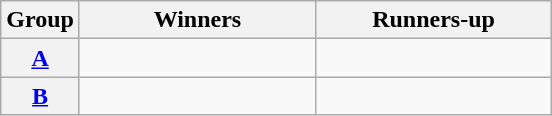<table class=wikitable>
<tr>
<th>Group</th>
<th width=150>Winners</th>
<th width=150>Runners-up</th>
</tr>
<tr>
<th><a href='#'>A</a></th>
<td></td>
<td></td>
</tr>
<tr>
<th><a href='#'>B</a></th>
<td></td>
<td></td>
</tr>
</table>
